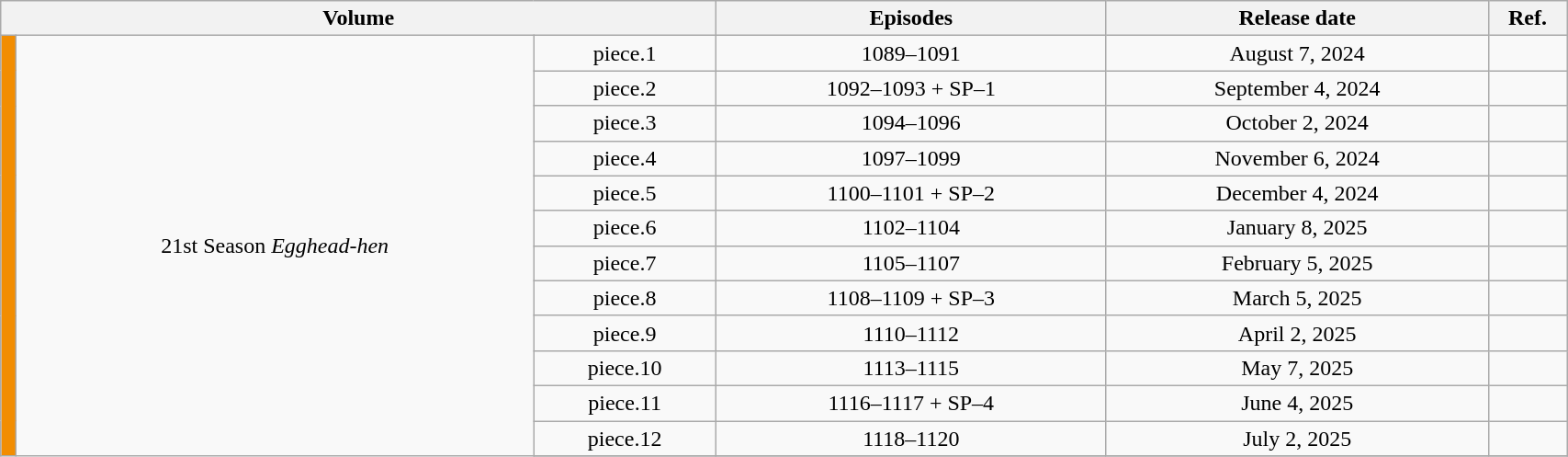<table class="wikitable" style="text-align: center; width: 90%;">
<tr>
<th colspan="3">Volume</th>
<th>Episodes</th>
<th>Release date</th>
<th style="width:5%;">Ref.</th>
</tr>
<tr>
<td rowspan="13" style="width:1%; background:#F28D01;"></td>
<td rowspan="13">21st Season <em>Egghead-hen</em></td>
<td>piece.1</td>
<td>1089–1091</td>
<td>August 7, 2024</td>
<td></td>
</tr>
<tr>
<td>piece.2</td>
<td>1092–1093 + SP–1</td>
<td>September 4, 2024</td>
<td></td>
</tr>
<tr>
<td>piece.3</td>
<td>1094–1096</td>
<td>October 2, 2024</td>
<td></td>
</tr>
<tr>
<td>piece.4</td>
<td>1097–1099</td>
<td>November 6, 2024</td>
<td></td>
</tr>
<tr>
<td>piece.5</td>
<td>1100–1101 + SP–2</td>
<td>December 4, 2024</td>
<td></td>
</tr>
<tr>
<td>piece.6</td>
<td>1102–1104</td>
<td>January 8, 2025</td>
<td></td>
</tr>
<tr>
<td>piece.7</td>
<td>1105–1107</td>
<td>February 5, 2025</td>
<td></td>
</tr>
<tr>
<td>piece.8</td>
<td>1108–1109 + SP–3</td>
<td>March 5, 2025</td>
<td></td>
</tr>
<tr>
<td>piece.9</td>
<td>1110–1112</td>
<td>April 2, 2025</td>
<td></td>
</tr>
<tr>
<td>piece.10</td>
<td>1113–1115</td>
<td>May 7, 2025</td>
<td></td>
</tr>
<tr>
<td>piece.11</td>
<td>1116–1117 + SP–4</td>
<td>June 4, 2025</td>
<td></td>
</tr>
<tr>
<td>piece.12</td>
<td>1118–1120</td>
<td>July 2, 2025</td>
<td></td>
</tr>
<tr>
</tr>
</table>
